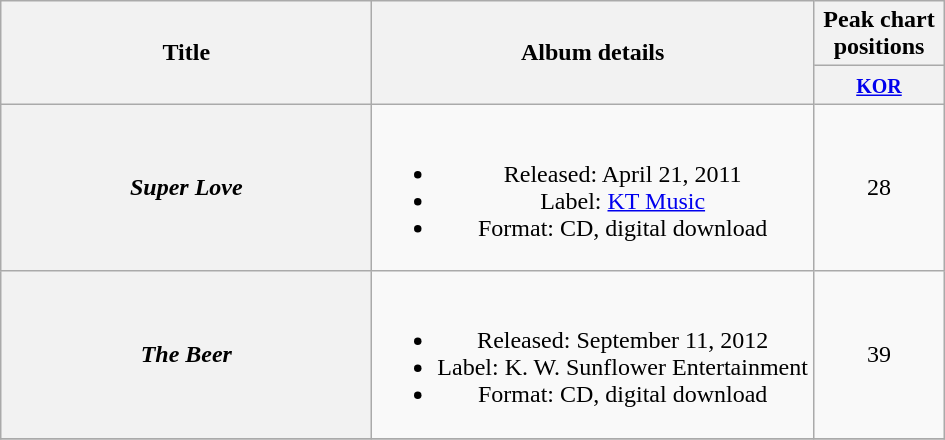<table class="wikitable plainrowheaders" style="text-align:center;">
<tr>
<th scope="col" rowspan="2" style="width:15em;">Title</th>
<th scope="col" rowspan="2">Album details</th>
<th scope="col" colspan="1" style="width:5em;">Peak chart positions</th>
</tr>
<tr>
<th><small><a href='#'>KOR</a></small><br></th>
</tr>
<tr>
<th scope="row"><em>Super Love</em></th>
<td><br><ul><li>Released: April 21, 2011</li><li>Label: <a href='#'>KT Music</a></li><li>Format: CD, digital download</li></ul></td>
<td>28</td>
</tr>
<tr>
<th scope="row"><em>The Beer</em></th>
<td><br><ul><li>Released: September 11, 2012</li><li>Label: K. W. Sunflower Entertainment</li><li>Format: CD, digital download</li></ul></td>
<td>39</td>
</tr>
<tr>
</tr>
</table>
